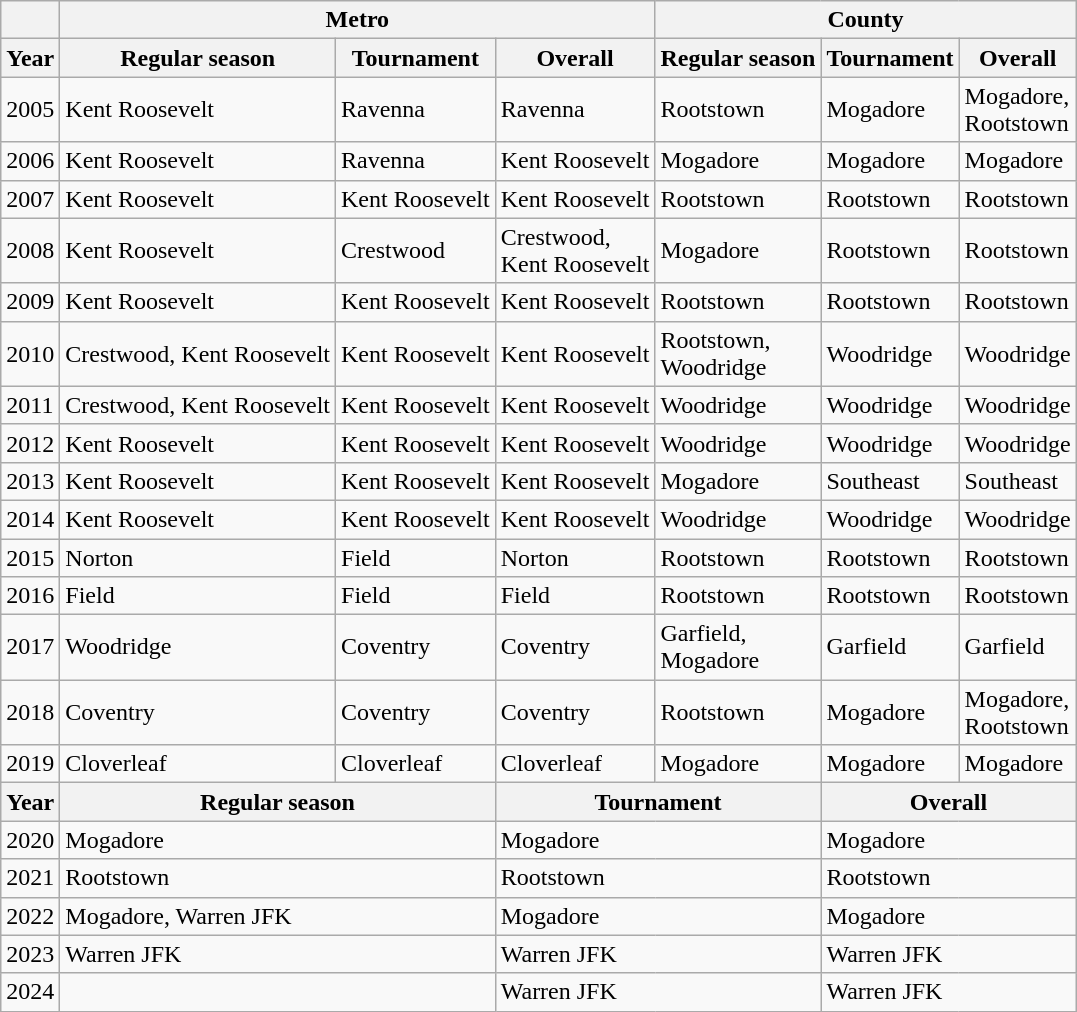<table class="wikitable">
<tr>
<th></th>
<th colspan=3>Metro</th>
<th colspan=3>County</th>
</tr>
<tr>
<th>Year</th>
<th>Regular season</th>
<th>Tournament</th>
<th>Overall</th>
<th>Regular season</th>
<th>Tournament</th>
<th>Overall</th>
</tr>
<tr>
<td>2005</td>
<td>Kent Roosevelt</td>
<td>Ravenna</td>
<td>Ravenna</td>
<td>Rootstown</td>
<td>Mogadore</td>
<td>Mogadore,<br>Rootstown</td>
</tr>
<tr>
<td>2006</td>
<td>Kent Roosevelt</td>
<td>Ravenna</td>
<td>Kent Roosevelt</td>
<td>Mogadore</td>
<td>Mogadore</td>
<td>Mogadore</td>
</tr>
<tr>
<td>2007</td>
<td>Kent Roosevelt</td>
<td>Kent Roosevelt</td>
<td>Kent Roosevelt</td>
<td>Rootstown</td>
<td>Rootstown</td>
<td>Rootstown</td>
</tr>
<tr>
<td>2008</td>
<td>Kent Roosevelt</td>
<td>Crestwood</td>
<td>Crestwood, <br>Kent Roosevelt</td>
<td>Mogadore</td>
<td>Rootstown</td>
<td>Rootstown</td>
</tr>
<tr>
<td>2009</td>
<td>Kent Roosevelt</td>
<td>Kent Roosevelt</td>
<td>Kent Roosevelt</td>
<td>Rootstown</td>
<td>Rootstown</td>
<td>Rootstown</td>
</tr>
<tr>
<td>2010</td>
<td>Crestwood, Kent Roosevelt</td>
<td>Kent Roosevelt</td>
<td>Kent Roosevelt</td>
<td>Rootstown,<br>Woodridge</td>
<td>Woodridge</td>
<td>Woodridge</td>
</tr>
<tr>
<td>2011</td>
<td>Crestwood, Kent Roosevelt</td>
<td>Kent Roosevelt</td>
<td>Kent Roosevelt</td>
<td>Woodridge</td>
<td>Woodridge</td>
<td>Woodridge</td>
</tr>
<tr>
<td>2012</td>
<td>Kent Roosevelt</td>
<td>Kent Roosevelt</td>
<td>Kent Roosevelt</td>
<td>Woodridge</td>
<td>Woodridge</td>
<td>Woodridge</td>
</tr>
<tr>
<td>2013</td>
<td>Kent Roosevelt</td>
<td>Kent Roosevelt</td>
<td>Kent Roosevelt</td>
<td>Mogadore</td>
<td>Southeast</td>
<td>Southeast</td>
</tr>
<tr>
<td>2014</td>
<td>Kent Roosevelt</td>
<td>Kent Roosevelt</td>
<td>Kent Roosevelt</td>
<td>Woodridge</td>
<td>Woodridge</td>
<td>Woodridge</td>
</tr>
<tr>
<td>2015</td>
<td>Norton</td>
<td>Field</td>
<td>Norton</td>
<td>Rootstown</td>
<td>Rootstown</td>
<td>Rootstown</td>
</tr>
<tr>
<td>2016</td>
<td>Field</td>
<td>Field</td>
<td>Field</td>
<td>Rootstown</td>
<td>Rootstown</td>
<td>Rootstown</td>
</tr>
<tr>
<td>2017</td>
<td>Woodridge</td>
<td>Coventry</td>
<td>Coventry</td>
<td>Garfield, <br>Mogadore</td>
<td>Garfield</td>
<td>Garfield</td>
</tr>
<tr>
<td>2018</td>
<td>Coventry</td>
<td>Coventry</td>
<td>Coventry</td>
<td>Rootstown</td>
<td>Mogadore</td>
<td>Mogadore, <br>Rootstown</td>
</tr>
<tr>
<td>2019</td>
<td>Cloverleaf</td>
<td>Cloverleaf</td>
<td>Cloverleaf</td>
<td>Mogadore</td>
<td>Mogadore</td>
<td>Mogadore</td>
</tr>
<tr>
<th>Year</th>
<th colspan="2">Regular season</th>
<th colspan="2">Tournament</th>
<th colspan="2">Overall</th>
</tr>
<tr>
<td>2020</td>
<td colspan="2">Mogadore</td>
<td colspan="2">Mogadore</td>
<td colspan="2">Mogadore</td>
</tr>
<tr>
<td>2021</td>
<td colspan="2">Rootstown</td>
<td colspan="2">Rootstown</td>
<td colspan="2">Rootstown</td>
</tr>
<tr>
<td>2022</td>
<td colspan="2">Mogadore, Warren JFK</td>
<td colspan="2">Mogadore</td>
<td colspan="2">Mogadore</td>
</tr>
<tr>
<td>2023</td>
<td colspan="2">Warren JFK</td>
<td colspan="2">Warren JFK</td>
<td colspan="2">Warren JFK</td>
</tr>
<tr>
<td>2024</td>
<td colspan="2"></td>
<td colspan="2">Warren JFK</td>
<td colspan="2">Warren JFK</td>
</tr>
</table>
